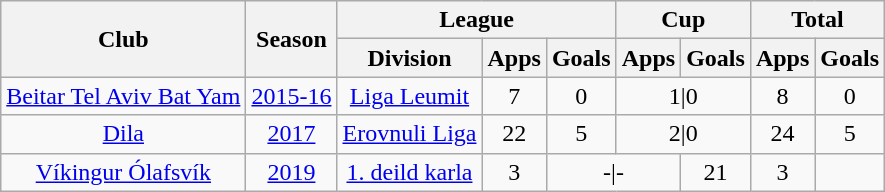<table class="wikitable" style="text-align:center;">
<tr>
<th rowspan="2">Club</th>
<th rowspan="2">Season</th>
<th colspan="3">League</th>
<th colspan="2">Cup</th>
<th colspan="2">Total</th>
</tr>
<tr>
<th>Division</th>
<th>Apps</th>
<th>Goals</th>
<th>Apps</th>
<th>Goals</th>
<th>Apps</th>
<th>Goals</th>
</tr>
<tr>
<td><a href='#'>Beitar Tel Aviv Bat Yam</a></td>
<td><a href='#'>2015-16</a></td>
<td><a href='#'>Liga Leumit</a></td>
<td>7</td>
<td>0</td>
<td colspan="2">1|0</td>
<td>8</td>
<td>0</td>
</tr>
<tr>
<td><a href='#'>Dila</a></td>
<td><a href='#'>2017</a></td>
<td><a href='#'>Erovnuli Liga</a></td>
<td>22</td>
<td>5</td>
<td colspan="2">2|0</td>
<td>24</td>
<td>5</td>
</tr>
<tr>
<td><a href='#'>Víkingur Ólafsvík</a></td>
<td><a href='#'>2019</a></td>
<td><a href='#'>1. deild karla</a></td>
<td 21>3</td>
<td colspan="2">-|-</td>
<td>21</td>
<td>3</td>
</tr>
</table>
